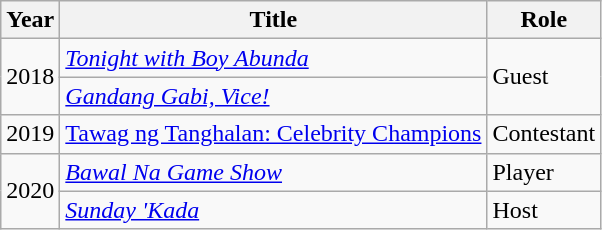<table class="wikitable">
<tr>
<th>Year</th>
<th>Title</th>
<th>Role</th>
</tr>
<tr>
<td rowspan=2>2018</td>
<td><em><a href='#'>Tonight with Boy Abunda</a></em></td>
<td rowspan=2>Guest</td>
</tr>
<tr>
<td><em><a href='#'>Gandang Gabi, Vice!</a></em></td>
</tr>
<tr>
<td>2019</td>
<td><a href='#'>Tawag ng Tanghalan: Celebrity Champions</a></td>
<td>Contestant</td>
</tr>
<tr>
<td rowspan=2>2020</td>
<td><em><a href='#'>Bawal Na Game Show</a></em></td>
<td>Player</td>
</tr>
<tr>
<td><em><a href='#'>Sunday 'Kada</a></em></td>
<td>Host</td>
</tr>
</table>
